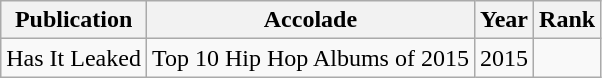<table class="sortable wikitable">
<tr>
<th>Publication</th>
<th>Accolade</th>
<th>Year</th>
<th>Rank</th>
</tr>
<tr>
<td>Has It Leaked</td>
<td>Top 10 Hip Hop Albums of 2015</td>
<td>2015</td>
<td></td>
</tr>
</table>
